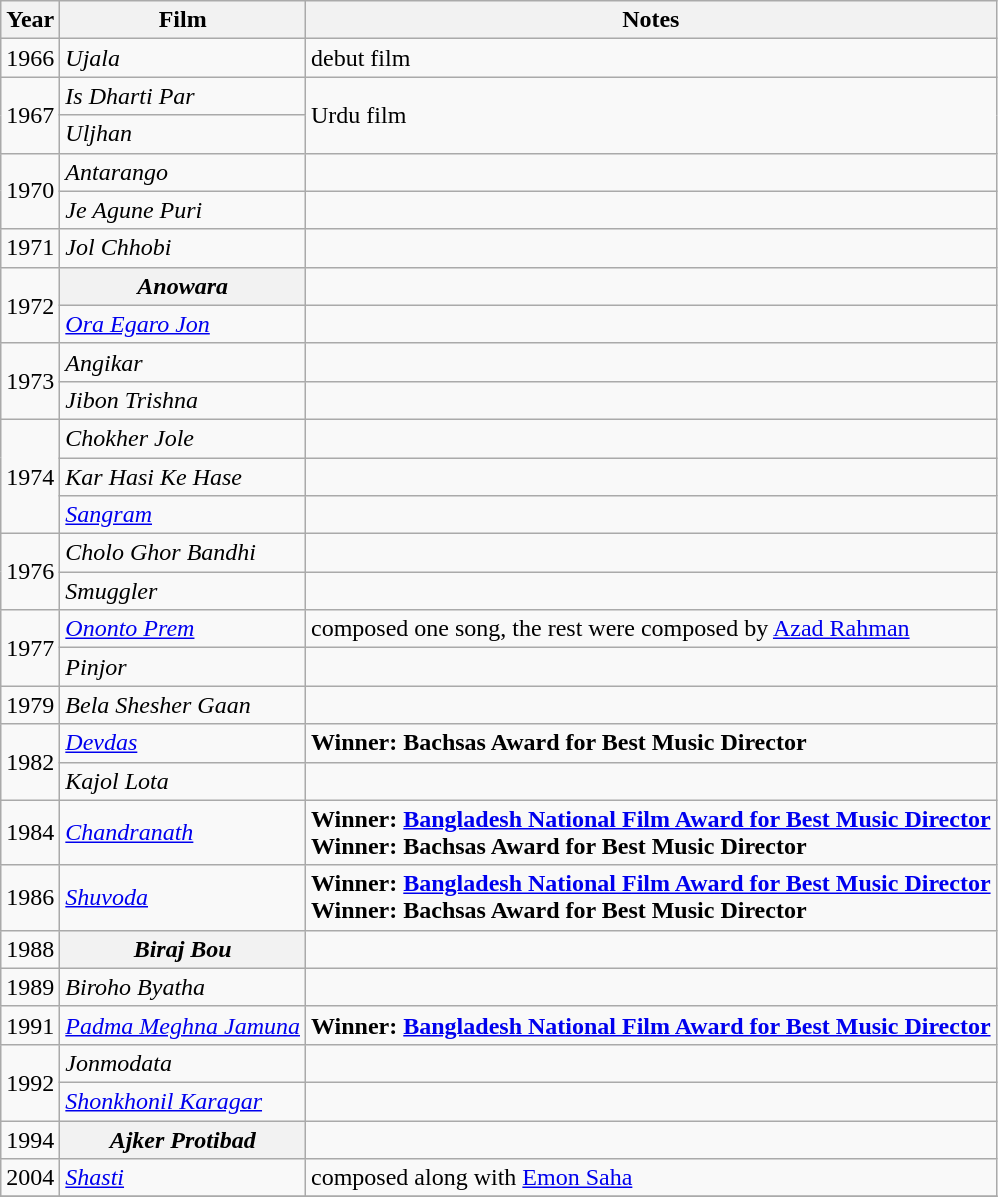<table class="wikitable sortable">
<tr>
<th>Year</th>
<th>Film</th>
<th>Notes</th>
</tr>
<tr ->
<td>1966</td>
<td><em>Ujala</em></td>
<td>debut film</td>
</tr>
<tr>
<td rowspan=2>1967</td>
<td><em>Is Dharti Par</em></td>
<td rowspan=2>Urdu film</td>
</tr>
<tr>
<td><em>Uljhan</em></td>
</tr>
<tr>
<td rowspan=2>1970</td>
<td><em>Antarango</em></td>
<td></td>
</tr>
<tr>
<td><em>Je Agune Puri</em></td>
<td></td>
</tr>
<tr>
<td>1971</td>
<td><em>Jol Chhobi</em></td>
<td></td>
</tr>
<tr>
<td rowspan=2>1972</td>
<th><em>Anowara</em></th>
<td></td>
</tr>
<tr>
<td><em><a href='#'>Ora Egaro Jon</a></em></td>
<td></td>
</tr>
<tr>
<td rowspan=2>1973</td>
<td><em>Angikar</em></td>
<td></td>
</tr>
<tr>
<td><em>Jibon Trishna</em></td>
<td></td>
</tr>
<tr>
<td rowspan=3>1974</td>
<td><em>Chokher Jole</em></td>
<td></td>
</tr>
<tr>
<td><em>Kar Hasi Ke Hase</em></td>
<td></td>
</tr>
<tr>
<td><em><a href='#'>Sangram</a></em></td>
<td></td>
</tr>
<tr>
<td rowspan=2>1976</td>
<td><em>Cholo Ghor Bandhi</em></td>
<td></td>
</tr>
<tr>
<td><em>Smuggler</em></td>
<td></td>
</tr>
<tr>
<td rowspan=2>1977</td>
<td><em><a href='#'>Ononto Prem</a></em></td>
<td>composed one song, the rest were composed by <a href='#'>Azad Rahman</a></td>
</tr>
<tr>
<td><em>Pinjor</em></td>
<td></td>
</tr>
<tr>
<td>1979</td>
<td><em>Bela Shesher Gaan</em></td>
<td></td>
</tr>
<tr>
<td rowspan=2>1982</td>
<td><em><a href='#'>Devdas</a></em></td>
<td><strong>Winner: Bachsas Award for Best Music Director</strong></td>
</tr>
<tr>
<td><em>Kajol Lota</em></td>
<td></td>
</tr>
<tr>
<td>1984</td>
<td><em><a href='#'>Chandranath</a></em></td>
<td><strong>Winner: <a href='#'>Bangladesh National Film Award for Best Music Director</a></strong> <br><strong>Winner: Bachsas Award for Best Music Director</strong></td>
</tr>
<tr>
<td>1986</td>
<td><em><a href='#'>Shuvoda</a></em></td>
<td><strong>Winner: <a href='#'>Bangladesh National Film Award for Best Music Director</a></strong> <br><strong>Winner: Bachsas Award for Best Music Director</strong></td>
</tr>
<tr>
<td>1988</td>
<th><em>Biraj Bou</em></th>
<td></td>
</tr>
<tr>
<td>1989</td>
<td><em>Biroho Byatha</em></td>
<td></td>
</tr>
<tr>
<td>1991</td>
<td><em><a href='#'>Padma Meghna Jamuna</a></em></td>
<td><strong>Winner: <a href='#'>Bangladesh National Film Award for Best Music Director</a></strong> </td>
</tr>
<tr>
<td rowspan=2>1992</td>
<td><em>Jonmodata</em></td>
<td></td>
</tr>
<tr>
<td><em><a href='#'>Shonkhonil Karagar</a></em></td>
<td></td>
</tr>
<tr>
<td>1994</td>
<th><em>Ajker Protibad</em></th>
<td></td>
</tr>
<tr>
<td>2004</td>
<td><em><a href='#'>Shasti</a></em></td>
<td>composed along with <a href='#'>Emon Saha</a></td>
</tr>
<tr>
</tr>
</table>
